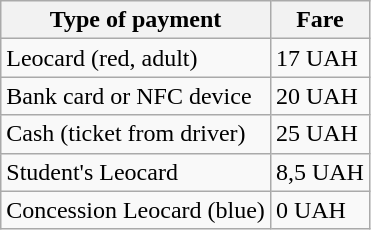<table class="wikitable">
<tr>
<th>Type of payment</th>
<th>Fare</th>
</tr>
<tr>
<td>Leocard (red, adult)</td>
<td>17 UAH</td>
</tr>
<tr>
<td>Bank card or NFC device</td>
<td>20 UAH</td>
</tr>
<tr>
<td>Cash (ticket from driver)</td>
<td>25 UAH</td>
</tr>
<tr>
<td>Student's Leocard</td>
<td>8,5 UAH</td>
</tr>
<tr>
<td>Concession Leocard (blue)</td>
<td>0 UAH</td>
</tr>
</table>
